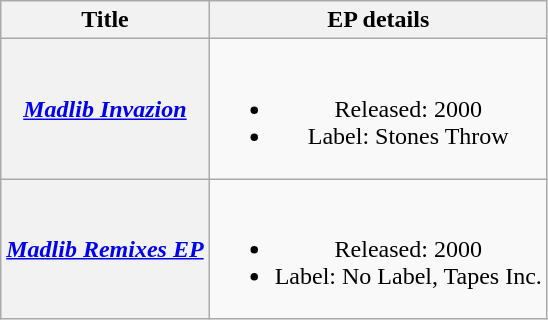<table class="wikitable plainrowheaders" style="text-align:center;">
<tr>
<th scope="col">Title</th>
<th scope="col">EP details</th>
</tr>
<tr>
<th scope="row"><em><a href='#'>Madlib Invazion</a></em></th>
<td><br><ul><li>Released: 2000</li><li>Label: Stones Throw</li></ul></td>
</tr>
<tr>
<th scope="row"><em><a href='#'>Madlib Remixes EP</a></em></th>
<td><br><ul><li>Released: 2000</li><li>Label: No Label, Tapes Inc.</li></ul></td>
</tr>
</table>
